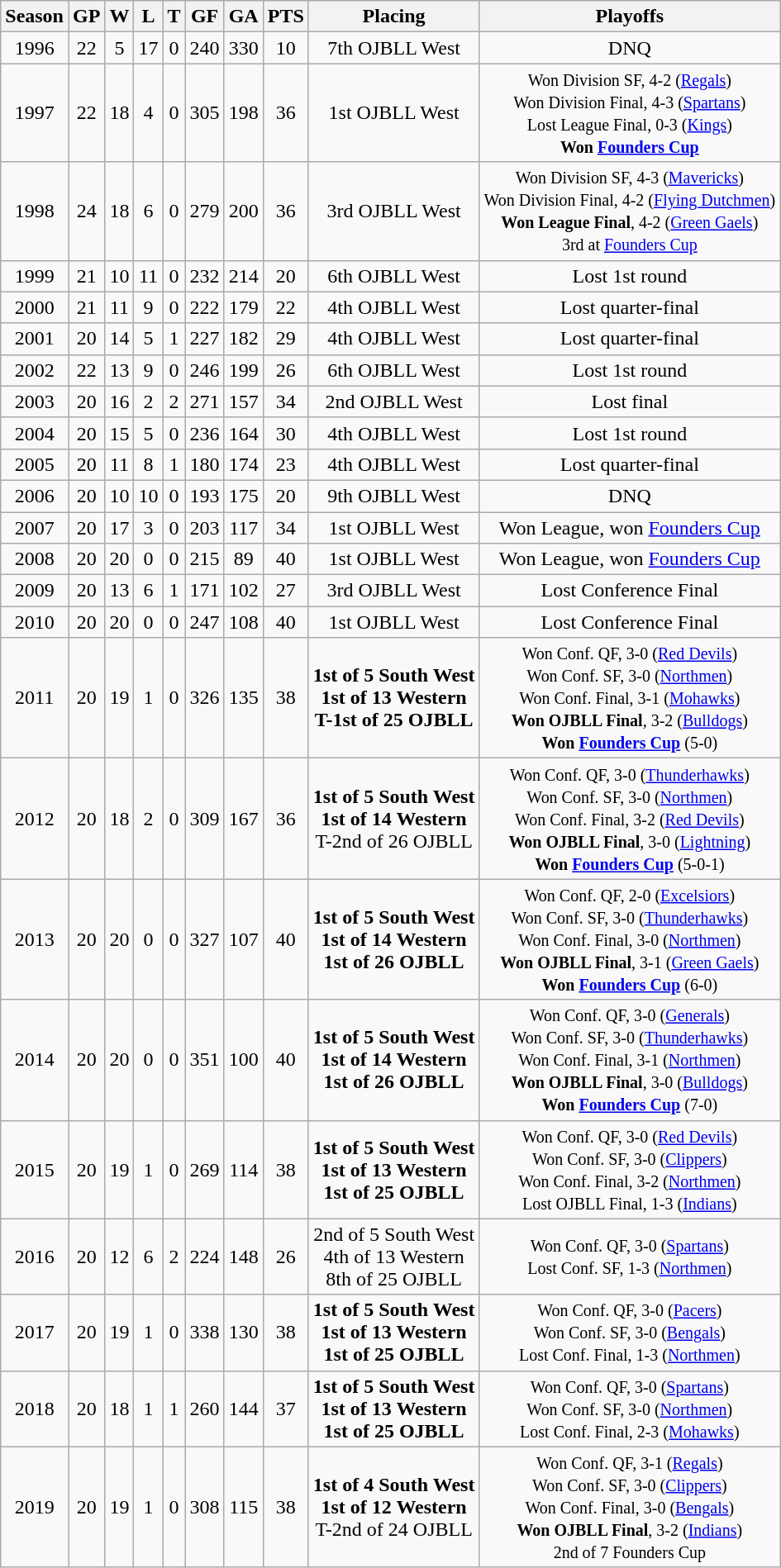<table class="wikitable" style="text-align:center">
<tr>
<th>Season</th>
<th>GP</th>
<th>W</th>
<th>L</th>
<th>T</th>
<th>GF</th>
<th>GA</th>
<th>PTS</th>
<th>Placing</th>
<th>Playoffs</th>
</tr>
<tr>
<td>1996</td>
<td>22</td>
<td>5</td>
<td>17</td>
<td>0</td>
<td>240</td>
<td>330</td>
<td>10</td>
<td>7th OJBLL West</td>
<td>DNQ</td>
</tr>
<tr>
<td>1997</td>
<td>22</td>
<td>18</td>
<td>4</td>
<td>0</td>
<td>305</td>
<td>198</td>
<td>36</td>
<td>1st OJBLL West</td>
<td><small>Won Division SF, 4-2 (<a href='#'>Regals</a>)<br>Won Division Final, 4-3 (<a href='#'>Spartans</a>)<br>Lost League Final, 0-3 (<a href='#'>Kings</a>)<br><strong>Won <a href='#'>Founders Cup</a></strong></small></td>
</tr>
<tr>
<td>1998</td>
<td>24</td>
<td>18</td>
<td>6</td>
<td>0</td>
<td>279</td>
<td>200</td>
<td>36</td>
<td>3rd OJBLL West</td>
<td><small>Won Division SF, 4-3 (<a href='#'>Mavericks</a>)<br>Won Division Final, 4-2 (<a href='#'>Flying Dutchmen</a>)<br><strong>Won League Final</strong>, 4-2 (<a href='#'>Green Gaels</a>)<br>3rd at <a href='#'>Founders Cup</a></small></td>
</tr>
<tr>
<td>1999</td>
<td>21</td>
<td>10</td>
<td>11</td>
<td>0</td>
<td>232</td>
<td>214</td>
<td>20</td>
<td>6th OJBLL West</td>
<td>Lost 1st round</td>
</tr>
<tr>
<td>2000</td>
<td>21</td>
<td>11</td>
<td>9</td>
<td>0</td>
<td>222</td>
<td>179</td>
<td>22</td>
<td>4th OJBLL West</td>
<td>Lost quarter-final</td>
</tr>
<tr>
<td>2001</td>
<td>20</td>
<td>14</td>
<td>5</td>
<td>1</td>
<td>227</td>
<td>182</td>
<td>29</td>
<td>4th OJBLL West</td>
<td>Lost quarter-final</td>
</tr>
<tr>
<td>2002</td>
<td>22</td>
<td>13</td>
<td>9</td>
<td>0</td>
<td>246</td>
<td>199</td>
<td>26</td>
<td>6th OJBLL West</td>
<td>Lost 1st round</td>
</tr>
<tr>
<td>2003</td>
<td>20</td>
<td>16</td>
<td>2</td>
<td>2</td>
<td>271</td>
<td>157</td>
<td>34</td>
<td>2nd OJBLL West</td>
<td>Lost final</td>
</tr>
<tr>
<td>2004</td>
<td>20</td>
<td>15</td>
<td>5</td>
<td>0</td>
<td>236</td>
<td>164</td>
<td>30</td>
<td>4th OJBLL West</td>
<td>Lost 1st round</td>
</tr>
<tr>
<td>2005</td>
<td>20</td>
<td>11</td>
<td>8</td>
<td>1</td>
<td>180</td>
<td>174</td>
<td>23</td>
<td>4th OJBLL West</td>
<td>Lost quarter-final</td>
</tr>
<tr>
<td>2006</td>
<td>20</td>
<td>10</td>
<td>10</td>
<td>0</td>
<td>193</td>
<td>175</td>
<td>20</td>
<td>9th OJBLL West</td>
<td>DNQ</td>
</tr>
<tr>
<td>2007</td>
<td>20</td>
<td>17</td>
<td>3</td>
<td>0</td>
<td>203</td>
<td>117</td>
<td>34</td>
<td>1st OJBLL West</td>
<td>Won League, won <a href='#'>Founders Cup</a></td>
</tr>
<tr>
<td>2008</td>
<td>20</td>
<td>20</td>
<td>0</td>
<td>0</td>
<td>215</td>
<td>89</td>
<td>40</td>
<td>1st OJBLL West</td>
<td>Won League, won <a href='#'>Founders Cup</a></td>
</tr>
<tr>
<td>2009</td>
<td>20</td>
<td>13</td>
<td>6</td>
<td>1</td>
<td>171</td>
<td>102</td>
<td>27</td>
<td>3rd OJBLL West</td>
<td>Lost Conference Final</td>
</tr>
<tr>
<td>2010</td>
<td>20</td>
<td>20</td>
<td>0</td>
<td>0</td>
<td>247</td>
<td>108</td>
<td>40</td>
<td>1st OJBLL West</td>
<td>Lost Conference Final</td>
</tr>
<tr>
<td>2011</td>
<td>20</td>
<td>19</td>
<td>1</td>
<td>0</td>
<td>326</td>
<td>135</td>
<td>38</td>
<td><strong>1st of 5 South West</strong><br><strong>1st of 13 Western</strong><br><strong>T-1st of 25 OJBLL</strong></td>
<td><small>Won Conf. QF, 3-0 (<a href='#'>Red Devils</a>)<br>Won Conf. SF, 3-0 (<a href='#'>Northmen</a>)<br>Won Conf. Final, 3-1 (<a href='#'>Mohawks</a>)<br><strong>Won OJBLL Final</strong>, 3-2 (<a href='#'>Bulldogs</a>)<br><strong>Won <a href='#'>Founders Cup</a></strong> (5-0)</small></td>
</tr>
<tr>
<td>2012</td>
<td>20</td>
<td>18</td>
<td>2</td>
<td>0</td>
<td>309</td>
<td>167</td>
<td>36</td>
<td><strong>1st of 5 South West</strong><br><strong>1st of 14 Western</strong><br>T-2nd of 26 OJBLL</td>
<td><small>Won Conf. QF, 3-0 (<a href='#'>Thunderhawks</a>)<br>Won Conf. SF, 3-0 (<a href='#'>Northmen</a>)<br>Won Conf. Final, 3-2 (<a href='#'>Red Devils</a>)<br><strong>Won OJBLL Final</strong>, 3-0 (<a href='#'>Lightning</a>)<br><strong>Won <a href='#'>Founders Cup</a></strong> (5-0-1)</small></td>
</tr>
<tr>
<td>2013</td>
<td>20</td>
<td>20</td>
<td>0</td>
<td>0</td>
<td>327</td>
<td>107</td>
<td>40</td>
<td><strong>1st of 5 South West</strong><br><strong>1st of 14 Western</strong><br><strong>1st of 26 OJBLL</strong></td>
<td><small>Won Conf. QF, 2-0 (<a href='#'>Excelsiors</a>)<br>Won Conf. SF, 3-0 (<a href='#'>Thunderhawks</a>)<br>Won Conf. Final, 3-0 (<a href='#'>Northmen</a>)<br><strong>Won OJBLL Final</strong>, 3-1 (<a href='#'>Green Gaels</a>)<br><strong>Won <a href='#'>Founders Cup</a></strong> (6-0)</small></td>
</tr>
<tr>
<td>2014</td>
<td>20</td>
<td>20</td>
<td>0</td>
<td>0</td>
<td>351</td>
<td>100</td>
<td>40</td>
<td><strong>1st of 5 South West</strong><br><strong>1st of 14 Western</strong><br><strong>1st of 26 OJBLL</strong></td>
<td><small>Won Conf. QF, 3-0 (<a href='#'>Generals</a>)<br>Won Conf. SF, 3-0 (<a href='#'>Thunderhawks</a>)<br>Won Conf. Final, 3-1 (<a href='#'>Northmen</a>)<br><strong>Won OJBLL Final</strong>, 3-0 (<a href='#'>Bulldogs</a>)<br><strong>Won <a href='#'>Founders Cup</a></strong> (7-0)</small></td>
</tr>
<tr>
<td>2015</td>
<td>20</td>
<td>19</td>
<td>1</td>
<td>0</td>
<td>269</td>
<td>114</td>
<td>38</td>
<td><strong>1st of 5 South West</strong><br><strong>1st of 13 Western</strong><br><strong>1st of 25 OJBLL</strong></td>
<td><small>Won Conf. QF, 3-0 (<a href='#'>Red Devils</a>)<br>Won Conf. SF, 3-0 (<a href='#'>Clippers</a>)<br>Won Conf. Final, 3-2 (<a href='#'>Northmen</a>)<br>Lost OJBLL Final, 1-3 (<a href='#'>Indians</a>)</small></td>
</tr>
<tr>
<td>2016</td>
<td>20</td>
<td>12</td>
<td>6</td>
<td>2</td>
<td>224</td>
<td>148</td>
<td>26</td>
<td>2nd of 5 South West<br>4th of 13 Western<br>8th of 25 OJBLL</td>
<td><small>Won Conf. QF, 3-0 (<a href='#'>Spartans</a>)<br>Lost Conf. SF, 1-3 (<a href='#'>Northmen</a>)</small></td>
</tr>
<tr>
<td>2017</td>
<td>20</td>
<td>19</td>
<td>1</td>
<td>0</td>
<td>338</td>
<td>130</td>
<td>38</td>
<td><strong>1st of 5 South West</strong><br><strong>1st of 13 Western</strong><br><strong>1st of 25 OJBLL</strong></td>
<td><small>Won Conf. QF, 3-0 (<a href='#'>Pacers</a>)<br>Won Conf. SF, 3-0 (<a href='#'>Bengals</a>)<br>Lost Conf. Final, 1-3 (<a href='#'>Northmen</a>)</small></td>
</tr>
<tr>
<td>2018</td>
<td>20</td>
<td>18</td>
<td>1</td>
<td>1</td>
<td>260</td>
<td>144</td>
<td>37</td>
<td><strong>1st of 5 South West</strong><br><strong>1st of 13 Western</strong><br><strong>1st of 25 OJBLL</strong></td>
<td><small>Won Conf. QF, 3-0 (<a href='#'>Spartans</a>)<br>Won Conf. SF, 3-0 (<a href='#'>Northmen</a>)<br>Lost Conf. Final, 2-3 (<a href='#'>Mohawks</a>)</small></td>
</tr>
<tr>
<td>2019</td>
<td>20</td>
<td>19</td>
<td>1</td>
<td>0</td>
<td>308</td>
<td>115</td>
<td>38</td>
<td><strong>1st of 4 South West</strong><br><strong>1st of 12 Western</strong><br>T-2nd of 24 OJBLL</td>
<td><small>Won Conf. QF, 3-1 (<a href='#'>Regals</a>)<br>Won Conf. SF, 3-0 (<a href='#'>Clippers</a>)<br>Won Conf. Final, 3-0 (<a href='#'>Bengals</a>)<br><strong>Won OJBLL Final</strong>, 3-2 (<a href='#'>Indians</a>)<br>2nd of 7 Founders Cup</small></td>
</tr>
</table>
